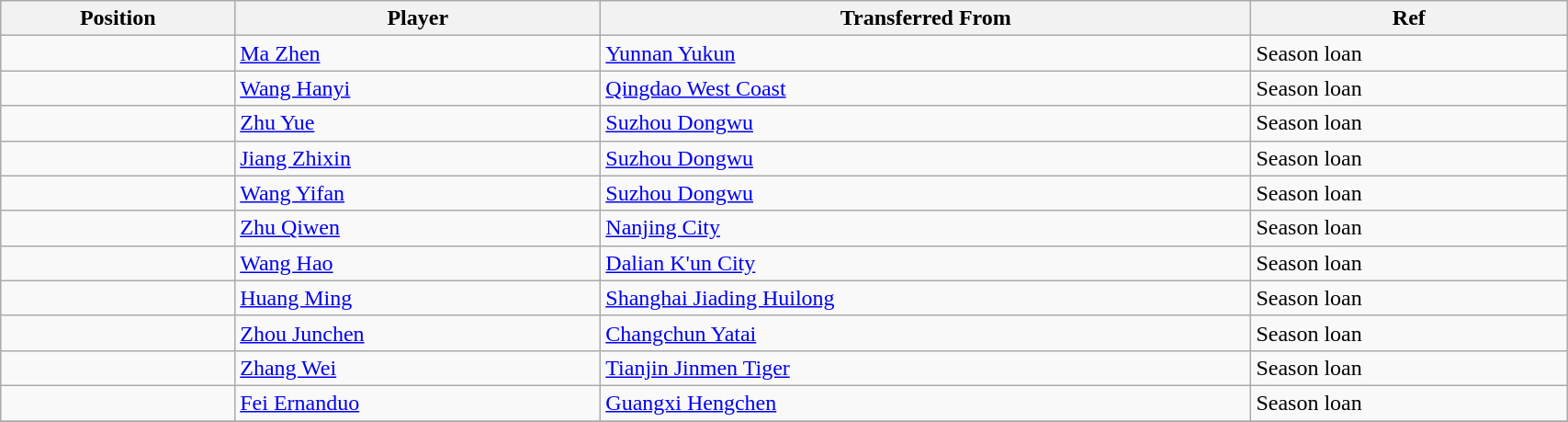<table class="wikitable sortable" style="width:90%; text-align:center; font-size:100%; text-align:left;">
<tr>
<th>Position</th>
<th>Player</th>
<th>Transferred From</th>
<th>Ref</th>
</tr>
<tr>
<td></td>
<td> <a href='#'>Ma Zhen</a></td>
<td> <a href='#'>Yunnan Yukun</a></td>
<td>Season loan </td>
</tr>
<tr>
<td></td>
<td> <a href='#'>Wang Hanyi</a></td>
<td> <a href='#'>Qingdao West Coast</a></td>
<td>Season loan</td>
</tr>
<tr>
<td></td>
<td> <a href='#'>Zhu Yue</a></td>
<td> <a href='#'>Suzhou Dongwu</a></td>
<td>Season loan</td>
</tr>
<tr>
<td></td>
<td> <a href='#'>Jiang Zhixin</a></td>
<td> <a href='#'>Suzhou Dongwu</a></td>
<td>Season loan</td>
</tr>
<tr>
<td></td>
<td> <a href='#'>Wang Yifan</a></td>
<td> <a href='#'>Suzhou Dongwu</a></td>
<td>Season loan</td>
</tr>
<tr>
<td></td>
<td> <a href='#'>Zhu Qiwen</a></td>
<td> <a href='#'>Nanjing City</a></td>
<td>Season loan</td>
</tr>
<tr>
<td></td>
<td> <a href='#'>Wang Hao</a></td>
<td> <a href='#'>Dalian K'un City</a></td>
<td>Season loan</td>
</tr>
<tr>
<td></td>
<td> <a href='#'>Huang Ming</a></td>
<td> <a href='#'>Shanghai Jiading Huilong</a></td>
<td>Season loan</td>
</tr>
<tr>
<td></td>
<td> <a href='#'>Zhou Junchen</a></td>
<td> <a href='#'>Changchun Yatai</a></td>
<td>Season loan </td>
</tr>
<tr>
<td></td>
<td> <a href='#'>Zhang Wei</a></td>
<td> <a href='#'>Tianjin Jinmen Tiger</a></td>
<td>Season loan </td>
</tr>
<tr>
<td></td>
<td> <a href='#'>Fei Ernanduo</a></td>
<td> <a href='#'>Guangxi Hengchen</a></td>
<td>Season loan</td>
</tr>
<tr>
</tr>
</table>
